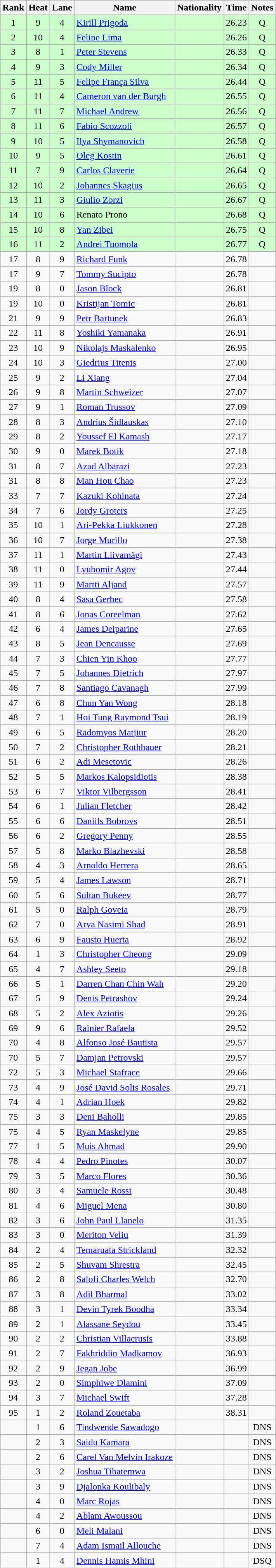<table class="wikitable sortable" style="text-align:center">
<tr>
<th>Rank</th>
<th>Heat</th>
<th>Lane</th>
<th>Name</th>
<th>Nationality</th>
<th>Time</th>
<th>Notes</th>
</tr>
<tr bgcolor=ccffcc>
<td>1</td>
<td>9</td>
<td>4</td>
<td align=left><a href='#'>Kirill Prigoda</a></td>
<td align=left></td>
<td>26.23</td>
<td>Q</td>
</tr>
<tr bgcolor=ccffcc>
<td>2</td>
<td>10</td>
<td>4</td>
<td align=left><a href='#'>Felipe Lima</a></td>
<td align=left></td>
<td>26.26</td>
<td>Q</td>
</tr>
<tr bgcolor=ccffcc>
<td>3</td>
<td>8</td>
<td>1</td>
<td align=left><a href='#'>Peter Stevens</a></td>
<td align=left></td>
<td>26.33</td>
<td>Q</td>
</tr>
<tr bgcolor=ccffcc>
<td>4</td>
<td>9</td>
<td>3</td>
<td align=left><a href='#'>Cody Miller</a></td>
<td align=left></td>
<td>26.34</td>
<td>Q</td>
</tr>
<tr bgcolor=ccffcc>
<td>5</td>
<td>11</td>
<td>5</td>
<td align=left><a href='#'>Felipe França Silva</a></td>
<td align=left></td>
<td>26.44</td>
<td>Q</td>
</tr>
<tr bgcolor=ccffcc>
<td>6</td>
<td>11</td>
<td>4</td>
<td align=left><a href='#'>Cameron van der Burgh</a></td>
<td align=left></td>
<td>26.55</td>
<td>Q</td>
</tr>
<tr bgcolor=ccffcc>
<td>7</td>
<td>11</td>
<td>7</td>
<td align=left><a href='#'>Michael Andrew</a></td>
<td align=left></td>
<td>26.56</td>
<td>Q</td>
</tr>
<tr bgcolor=ccffcc>
<td>8</td>
<td>11</td>
<td>6</td>
<td align=left><a href='#'>Fabio Scozzoli</a></td>
<td align=left></td>
<td>26.57</td>
<td>Q</td>
</tr>
<tr bgcolor=ccffcc>
<td>9</td>
<td>10</td>
<td>5</td>
<td align=left><a href='#'>Ilya Shymanovich</a></td>
<td align=left></td>
<td>26.58</td>
<td>Q</td>
</tr>
<tr bgcolor=ccffcc>
<td>10</td>
<td>9</td>
<td>5</td>
<td align=left><a href='#'>Oleg Kostin</a></td>
<td align=left></td>
<td>26.61</td>
<td>Q</td>
</tr>
<tr bgcolor=ccffcc>
<td>11</td>
<td>7</td>
<td>9</td>
<td align=left><a href='#'>Carlos Claverie</a></td>
<td align=left></td>
<td>26.64</td>
<td>Q</td>
</tr>
<tr bgcolor=ccffcc>
<td>12</td>
<td>10</td>
<td>2</td>
<td align=left><a href='#'>Johannes Skagius</a></td>
<td align=left></td>
<td>26.65</td>
<td>Q</td>
</tr>
<tr bgcolor=ccffcc>
<td>13</td>
<td>11</td>
<td>3</td>
<td align=left><a href='#'>Giulio Zorzi</a></td>
<td align=left></td>
<td>26.67</td>
<td>Q</td>
</tr>
<tr bgcolor=ccffcc>
<td>14</td>
<td>10</td>
<td>6</td>
<td align=left>Renato Prono</td>
<td align=left></td>
<td>26.68</td>
<td>Q</td>
</tr>
<tr bgcolor=ccffcc>
<td>15</td>
<td>10</td>
<td>8</td>
<td align=left><a href='#'>Yan Zibei</a></td>
<td align=left></td>
<td>26.75</td>
<td>Q</td>
</tr>
<tr bgcolor=ccffcc>
<td>16</td>
<td>11</td>
<td>2</td>
<td align=left><a href='#'>Andrei Tuomola</a></td>
<td align=left></td>
<td>26.77</td>
<td>Q</td>
</tr>
<tr>
<td>17</td>
<td>8</td>
<td>9</td>
<td align=left><a href='#'>Richard Funk</a></td>
<td align=left></td>
<td>26.78</td>
<td></td>
</tr>
<tr>
<td>17</td>
<td>9</td>
<td>7</td>
<td align=left><a href='#'>Tommy Sucipto</a></td>
<td align=left></td>
<td>26.78</td>
<td></td>
</tr>
<tr>
<td>19</td>
<td>8</td>
<td>0</td>
<td align=left><a href='#'>Jason Block</a></td>
<td align=left></td>
<td>26.81</td>
<td></td>
</tr>
<tr>
<td>19</td>
<td>10</td>
<td>0</td>
<td align=left><a href='#'>Kristijan Tomic</a></td>
<td align=left></td>
<td>26.81</td>
<td></td>
</tr>
<tr>
<td>21</td>
<td>9</td>
<td>9</td>
<td align=left><a href='#'>Petr Bartunek</a></td>
<td align=left></td>
<td>26.83</td>
<td></td>
</tr>
<tr>
<td>22</td>
<td>11</td>
<td>8</td>
<td align=left><a href='#'>Yoshiki Yamanaka</a></td>
<td align=left></td>
<td>26.91</td>
<td></td>
</tr>
<tr>
<td>23</td>
<td>10</td>
<td>9</td>
<td align=left><a href='#'>Nikolajs Maskalenko</a></td>
<td align=left></td>
<td>26.95</td>
<td></td>
</tr>
<tr>
<td>24</td>
<td>10</td>
<td>3</td>
<td align=left><a href='#'>Giedrius Titenis</a></td>
<td align=left></td>
<td>27.00</td>
<td></td>
</tr>
<tr>
<td>25</td>
<td>9</td>
<td>2</td>
<td align=left><a href='#'>Li Xiang</a></td>
<td align=left></td>
<td>27.04</td>
<td></td>
</tr>
<tr>
<td>26</td>
<td>9</td>
<td>8</td>
<td align=left><a href='#'>Martin Schweizer</a></td>
<td align=left></td>
<td>27.07</td>
<td></td>
</tr>
<tr>
<td>27</td>
<td>9</td>
<td>1</td>
<td align=left><a href='#'>Roman Trussov</a></td>
<td align=left></td>
<td>27.09</td>
<td></td>
</tr>
<tr>
<td>28</td>
<td>8</td>
<td>3</td>
<td align=left><a href='#'>Andrius Šidlauskas</a></td>
<td align=left></td>
<td>27.10</td>
<td></td>
</tr>
<tr>
<td>29</td>
<td>8</td>
<td>2</td>
<td align=left><a href='#'>Youssef El Kamash</a></td>
<td align=left></td>
<td>27.17</td>
<td></td>
</tr>
<tr>
<td>30</td>
<td>9</td>
<td>0</td>
<td align=left><a href='#'>Marek Botik</a></td>
<td align=left></td>
<td>27.18</td>
<td></td>
</tr>
<tr>
<td>31</td>
<td>8</td>
<td>7</td>
<td align=left><a href='#'>Azad Albarazi</a></td>
<td align=left></td>
<td>27.23</td>
<td></td>
</tr>
<tr>
<td>31</td>
<td>8</td>
<td>8</td>
<td align=left><a href='#'>Man Hou Chao</a></td>
<td align=left></td>
<td>27.23</td>
<td></td>
</tr>
<tr>
<td>33</td>
<td>7</td>
<td>7</td>
<td align=left><a href='#'>Kazuki Kohinata</a></td>
<td align=left></td>
<td>27.24</td>
<td></td>
</tr>
<tr>
<td>34</td>
<td>7</td>
<td>6</td>
<td align=left><a href='#'>Jordy Groters</a></td>
<td align=left></td>
<td>27.25</td>
<td></td>
</tr>
<tr>
<td>35</td>
<td>10</td>
<td>1</td>
<td align=left><a href='#'>Ari-Pekka Liukkonen</a></td>
<td align=left></td>
<td>27.28</td>
<td></td>
</tr>
<tr>
<td>36</td>
<td>10</td>
<td>7</td>
<td align=left><a href='#'>Jorge Murillo</a></td>
<td align=left></td>
<td>27.38</td>
<td></td>
</tr>
<tr>
<td>37</td>
<td>11</td>
<td>1</td>
<td align=left><a href='#'>Martin Liivamägi</a></td>
<td align=left></td>
<td>27.43</td>
<td></td>
</tr>
<tr>
<td>38</td>
<td>11</td>
<td>0</td>
<td align=left><a href='#'>Lyubomir Agov</a></td>
<td align=left></td>
<td>27.44</td>
<td></td>
</tr>
<tr>
<td>39</td>
<td>11</td>
<td>9</td>
<td align=left><a href='#'>Martti Aljand</a></td>
<td align=left></td>
<td>27.57</td>
<td></td>
</tr>
<tr>
<td>40</td>
<td>8</td>
<td>4</td>
<td align=left><a href='#'>Sasa Gerbec</a></td>
<td align=left></td>
<td>27.58</td>
<td></td>
</tr>
<tr>
<td>41</td>
<td>8</td>
<td>6</td>
<td align=left><a href='#'>Jonas Coreelman</a></td>
<td align=left></td>
<td>27.62</td>
<td></td>
</tr>
<tr>
<td>42</td>
<td>6</td>
<td>4</td>
<td align=left><a href='#'>James Deiparine</a></td>
<td align=left></td>
<td>27.65</td>
<td></td>
</tr>
<tr>
<td>43</td>
<td>8</td>
<td>5</td>
<td align=left><a href='#'>Jean Dencausse</a></td>
<td align=left></td>
<td>27.69</td>
<td></td>
</tr>
<tr>
<td>44</td>
<td>7</td>
<td>3</td>
<td align=left><a href='#'>Chien Yin Khoo</a></td>
<td align=left></td>
<td>27.77</td>
<td></td>
</tr>
<tr>
<td>45</td>
<td>7</td>
<td>5</td>
<td align=left><a href='#'>Johannes Dietrich</a></td>
<td align=left></td>
<td>27.97</td>
<td></td>
</tr>
<tr>
<td>46</td>
<td>7</td>
<td>8</td>
<td align=left><a href='#'>Santiago Cavanagh</a></td>
<td align=left></td>
<td>27.99</td>
<td></td>
</tr>
<tr>
<td>47</td>
<td>6</td>
<td>8</td>
<td align=left><a href='#'>Chun Yan Wong</a></td>
<td align=left></td>
<td>28.18</td>
<td></td>
</tr>
<tr>
<td>48</td>
<td>7</td>
<td>1</td>
<td align=left><a href='#'>Hoi Tung Raymond Tsui</a></td>
<td align=left></td>
<td>28.19</td>
<td></td>
</tr>
<tr>
<td>49</td>
<td>6</td>
<td>5</td>
<td align=left><a href='#'>Radomyos Matjiur</a></td>
<td align=left></td>
<td>28.20</td>
<td></td>
</tr>
<tr>
<td>50</td>
<td>7</td>
<td>2</td>
<td align=left><a href='#'>Christopher Rothbauer</a></td>
<td align=left></td>
<td>28.21</td>
<td></td>
</tr>
<tr>
<td>51</td>
<td>6</td>
<td>2</td>
<td align=left><a href='#'>Adi Mesetovic</a></td>
<td align=left></td>
<td>28.26</td>
<td></td>
</tr>
<tr>
<td>52</td>
<td>5</td>
<td>5</td>
<td align=left><a href='#'>Markos Kalopsidiotis</a></td>
<td align=left></td>
<td>28.38</td>
<td></td>
</tr>
<tr>
<td>53</td>
<td>6</td>
<td>7</td>
<td align=left><a href='#'>Viktor Vilbergsson</a></td>
<td align=left></td>
<td>28.41</td>
<td></td>
</tr>
<tr>
<td>54</td>
<td>6</td>
<td>1</td>
<td align=left><a href='#'>Julian Fletcher</a></td>
<td align=left></td>
<td>28.42</td>
<td></td>
</tr>
<tr>
<td>55</td>
<td>6</td>
<td>6</td>
<td align=left><a href='#'>Daniils Bobrovs</a></td>
<td align=left></td>
<td>28.51</td>
<td></td>
</tr>
<tr>
<td>56</td>
<td>6</td>
<td>2</td>
<td align=left><a href='#'>Gregory Penny</a></td>
<td align=left></td>
<td>28.55</td>
<td></td>
</tr>
<tr>
<td>57</td>
<td>5</td>
<td>8</td>
<td align=left><a href='#'>Marko Blazhevski</a></td>
<td align=left></td>
<td>28.58</td>
<td></td>
</tr>
<tr>
<td>58</td>
<td>4</td>
<td>3</td>
<td align=left><a href='#'>Arnoldo Herrera</a></td>
<td align=left></td>
<td>28.65</td>
<td></td>
</tr>
<tr>
<td>59</td>
<td>5</td>
<td>4</td>
<td align=left><a href='#'>James Lawson</a></td>
<td align=left></td>
<td>28.71</td>
<td></td>
</tr>
<tr>
<td>60</td>
<td>5</td>
<td>6</td>
<td align=left><a href='#'>Sultan Bukeev</a></td>
<td align=left></td>
<td>28.77</td>
<td></td>
</tr>
<tr>
<td>61</td>
<td>5</td>
<td>0</td>
<td align=left><a href='#'>Ralph Goveia</a></td>
<td align=left></td>
<td>28.79</td>
<td></td>
</tr>
<tr>
<td>62</td>
<td>7</td>
<td>0</td>
<td align=left><a href='#'>Arya Nasimi Shad</a></td>
<td align=left></td>
<td>28.91</td>
<td></td>
</tr>
<tr>
<td>63</td>
<td>6</td>
<td>9</td>
<td align=left><a href='#'>Fausto Huerta</a></td>
<td align=left></td>
<td>28.92</td>
<td></td>
</tr>
<tr>
<td>64</td>
<td>1</td>
<td>3</td>
<td align=left><a href='#'>Christopher Cheong</a></td>
<td align=left></td>
<td>29.09</td>
<td></td>
</tr>
<tr>
<td>65</td>
<td>4</td>
<td>7</td>
<td align=left><a href='#'>Ashley Seeto</a></td>
<td align=left></td>
<td>29.18</td>
<td></td>
</tr>
<tr>
<td>66</td>
<td>5</td>
<td>1</td>
<td align=left><a href='#'>Darren Chan Chin Wah</a></td>
<td align=left></td>
<td>29.20</td>
<td></td>
</tr>
<tr>
<td>67</td>
<td>5</td>
<td>9</td>
<td align=left><a href='#'>Denis Petrashov</a></td>
<td align=left></td>
<td>29.24</td>
<td></td>
</tr>
<tr>
<td>68</td>
<td>5</td>
<td>2</td>
<td align=left><a href='#'>Alex Aziotis</a></td>
<td align=left></td>
<td>29.26</td>
<td></td>
</tr>
<tr>
<td>69</td>
<td>9</td>
<td>6</td>
<td align=left><a href='#'>Rainier Rafaela</a></td>
<td align=left></td>
<td>29.52</td>
<td></td>
</tr>
<tr>
<td>70</td>
<td>4</td>
<td>8</td>
<td align=left><a href='#'>Alfonso José Bautista</a></td>
<td align=left></td>
<td>29.57</td>
<td></td>
</tr>
<tr>
<td>70</td>
<td>5</td>
<td>7</td>
<td align=left><a href='#'>Damjan Petrovski</a></td>
<td align=left></td>
<td>29.57</td>
<td></td>
</tr>
<tr>
<td>72</td>
<td>5</td>
<td>3</td>
<td align=left><a href='#'>Michael Stafrace</a></td>
<td align=left></td>
<td>29.66</td>
<td></td>
</tr>
<tr>
<td>73</td>
<td>4</td>
<td>9</td>
<td align=left><a href='#'>José David Solis Rosales</a></td>
<td align=left></td>
<td>29.71</td>
<td></td>
</tr>
<tr>
<td>74</td>
<td>4</td>
<td>1</td>
<td align=left><a href='#'>Adrian Hoek</a></td>
<td align=left></td>
<td>29.82</td>
<td></td>
</tr>
<tr>
<td>75</td>
<td>3</td>
<td>3</td>
<td align=left><a href='#'>Deni Baholli</a></td>
<td align=left></td>
<td>29.85</td>
<td></td>
</tr>
<tr>
<td>75</td>
<td>4</td>
<td>5</td>
<td align=left><a href='#'>Ryan Maskelyne</a></td>
<td align=left></td>
<td>29.85</td>
<td></td>
</tr>
<tr>
<td>77</td>
<td>1</td>
<td>5</td>
<td align=left><a href='#'>Muis Ahmad</a></td>
<td align=left></td>
<td>29.90</td>
<td></td>
</tr>
<tr>
<td>78</td>
<td>4</td>
<td>4</td>
<td align=left><a href='#'>Pedro Pinotes</a></td>
<td align=left></td>
<td>30.07</td>
<td></td>
</tr>
<tr>
<td>79</td>
<td>3</td>
<td>5</td>
<td align=left><a href='#'>Marco Flores</a></td>
<td align=left></td>
<td>30.36</td>
<td></td>
</tr>
<tr>
<td>80</td>
<td>3</td>
<td>4</td>
<td align=left><a href='#'>Samuele Rossi</a></td>
<td align=left></td>
<td>30.48</td>
<td></td>
</tr>
<tr>
<td>81</td>
<td>4</td>
<td>6</td>
<td align=left><a href='#'>Miguel Mena</a></td>
<td align=left></td>
<td>30.80</td>
<td></td>
</tr>
<tr>
<td>82</td>
<td>3</td>
<td>6</td>
<td align=left><a href='#'>John Paul Llanelo</a></td>
<td align=left></td>
<td>31.35</td>
<td></td>
</tr>
<tr>
<td>83</td>
<td>3</td>
<td>0</td>
<td align=left><a href='#'>Meriton Veliu</a></td>
<td align=left></td>
<td>31.39</td>
<td></td>
</tr>
<tr>
<td>84</td>
<td>2</td>
<td>4</td>
<td align=left><a href='#'>Temaruata Strickland</a></td>
<td align=left></td>
<td>32.32</td>
<td></td>
</tr>
<tr>
<td>85</td>
<td>2</td>
<td>5</td>
<td align=left><a href='#'>Shuvam Shrestra</a></td>
<td align=left></td>
<td>32.45</td>
<td></td>
</tr>
<tr>
<td>86</td>
<td>2</td>
<td>8</td>
<td align=left><a href='#'>Salofi Charles Welch</a></td>
<td align=left></td>
<td>32.70</td>
<td></td>
</tr>
<tr>
<td>87</td>
<td>3</td>
<td>8</td>
<td align=left><a href='#'>Adil Bharmal</a></td>
<td align=left></td>
<td>33.02</td>
<td></td>
</tr>
<tr>
<td>88</td>
<td>3</td>
<td>1</td>
<td align=left><a href='#'>Devin Tyrek Boodha</a></td>
<td align=left></td>
<td>33.34</td>
<td></td>
</tr>
<tr>
<td>89</td>
<td>2</td>
<td>1</td>
<td align=left><a href='#'>Alassane Seydou</a></td>
<td align=left></td>
<td>33.45</td>
<td></td>
</tr>
<tr>
<td>90</td>
<td>2</td>
<td>2</td>
<td align=left><a href='#'>Christian Villacrusis</a></td>
<td align=left></td>
<td>33.88</td>
<td></td>
</tr>
<tr>
<td>91</td>
<td>2</td>
<td>7</td>
<td align=left><a href='#'>Fakhriddin Madkamov</a></td>
<td align=left></td>
<td>36.93</td>
<td></td>
</tr>
<tr>
<td>92</td>
<td>2</td>
<td>9</td>
<td align=left><a href='#'>Jegan Jobe</a></td>
<td align=left></td>
<td>36.99</td>
<td></td>
</tr>
<tr>
<td>93</td>
<td>2</td>
<td>0</td>
<td align=left><a href='#'>Simphiwe Dlamini</a></td>
<td align=left></td>
<td>37.09</td>
<td></td>
</tr>
<tr>
<td>94</td>
<td>3</td>
<td>7</td>
<td align=left><a href='#'>Michael Swift</a></td>
<td align=left></td>
<td>37.28</td>
<td></td>
</tr>
<tr>
<td>95</td>
<td>1</td>
<td>2</td>
<td align=left><a href='#'>Roland Zouetaba</a></td>
<td align=left></td>
<td>38.31</td>
<td></td>
</tr>
<tr>
<td></td>
<td>1</td>
<td>6</td>
<td align=left><a href='#'>Tindwende Sawadogo</a></td>
<td align=left></td>
<td></td>
<td>DNS</td>
</tr>
<tr>
<td></td>
<td>2</td>
<td>3</td>
<td align=left><a href='#'>Saidu Kamara</a></td>
<td align=left></td>
<td></td>
<td>DNS</td>
</tr>
<tr>
<td></td>
<td>2</td>
<td>6</td>
<td align=left><a href='#'>Carel Van Melvin Irakoze</a></td>
<td align=left></td>
<td></td>
<td>DNS</td>
</tr>
<tr>
<td></td>
<td>3</td>
<td>2</td>
<td align=left><a href='#'>Joshua Tibatemwa</a></td>
<td align=left></td>
<td></td>
<td>DNS</td>
</tr>
<tr>
<td></td>
<td>3</td>
<td>9</td>
<td align=left><a href='#'>Djalonka Koulibaly</a></td>
<td align=left></td>
<td></td>
<td>DNS</td>
</tr>
<tr>
<td></td>
<td>4</td>
<td>0</td>
<td align=left><a href='#'>Marc Rojas</a></td>
<td align=left></td>
<td></td>
<td>DNS</td>
</tr>
<tr>
<td></td>
<td>4</td>
<td>2</td>
<td align=left><a href='#'>Ablam Awoussou</a></td>
<td align=left></td>
<td></td>
<td>DNS</td>
</tr>
<tr>
<td></td>
<td>6</td>
<td>0</td>
<td align=left><a href='#'>Meli Malani</a></td>
<td align=left></td>
<td></td>
<td>DNS</td>
</tr>
<tr>
<td></td>
<td>7</td>
<td>4</td>
<td align=left><a href='#'>Adam Ismail Allouche</a></td>
<td align=left></td>
<td></td>
<td>DNS</td>
</tr>
<tr>
<td></td>
<td>1</td>
<td>4</td>
<td align=left><a href='#'>Dennis Hamis Mhini</a></td>
<td align=left></td>
<td></td>
<td>DSQ</td>
</tr>
</table>
